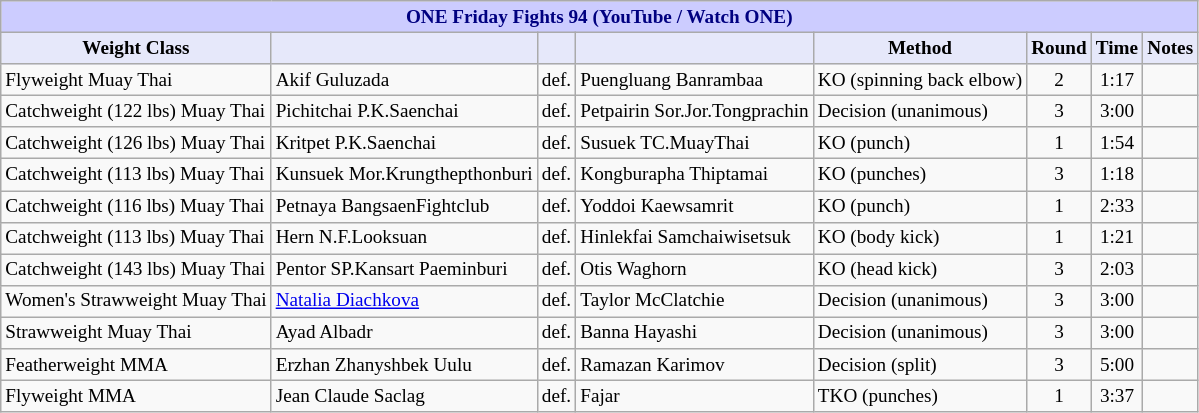<table class="wikitable" style="font-size: 80%;">
<tr>
<th colspan="8" style="background-color: #ccf; color: #000080; text-align: center;"><strong>ONE Friday Fights 94 (YouTube / Watch ONE)</strong></th>
</tr>
<tr>
<th colspan="1" style="background-color: #E6E8FA; color: #000000; text-align: center;">Weight Class</th>
<th colspan="1" style="background-color: #E6E8FA; color: #000000; text-align: center;"></th>
<th colspan="1" style="background-color: #E6E8FA; color: #000000; text-align: center;"></th>
<th colspan="1" style="background-color: #E6E8FA; color: #000000; text-align: center;"></th>
<th colspan="1" style="background-color: #E6E8FA; color: #000000; text-align: center;">Method</th>
<th colspan="1" style="background-color: #E6E8FA; color: #000000; text-align: center;">Round</th>
<th colspan="1" style="background-color: #E6E8FA; color: #000000; text-align: center;">Time</th>
<th colspan="1" style="background-color: #E6E8FA; color: #000000; text-align: center;">Notes</th>
</tr>
<tr>
<td>Flyweight Muay Thai</td>
<td> Akif Guluzada</td>
<td>def.</td>
<td> Puengluang Banrambaa</td>
<td>KO (spinning back elbow)</td>
<td align=center>2</td>
<td align=center>1:17</td>
<td></td>
</tr>
<tr>
<td>Catchweight (122 lbs) Muay Thai</td>
<td> Pichitchai P.K.Saenchai</td>
<td>def.</td>
<td> Petpairin Sor.Jor.Tongprachin</td>
<td>Decision (unanimous)</td>
<td align=center>3</td>
<td align=center>3:00</td>
<td></td>
</tr>
<tr>
<td>Catchweight (126 lbs) Muay Thai</td>
<td> Kritpet P.K.Saenchai</td>
<td>def.</td>
<td> Susuek TC.MuayThai</td>
<td>KO (punch)</td>
<td align=center>1</td>
<td align=center>1:54</td>
<td></td>
</tr>
<tr>
<td>Catchweight (113 lbs) Muay Thai</td>
<td> Kunsuek Mor.Krungthepthonburi</td>
<td>def.</td>
<td> Kongburapha Thiptamai</td>
<td>KO (punches)</td>
<td align=center>3</td>
<td align=center>1:18</td>
<td></td>
</tr>
<tr>
<td>Catchweight (116 lbs) Muay Thai</td>
<td> Petnaya BangsaenFightclub</td>
<td>def.</td>
<td> Yoddoi Kaewsamrit</td>
<td>KO (punch)</td>
<td align=center>1</td>
<td align=center>2:33</td>
<td></td>
</tr>
<tr>
<td>Catchweight (113 lbs) Muay Thai</td>
<td> Hern N.F.Looksuan</td>
<td>def.</td>
<td> Hinlekfai Samchaiwisetsuk</td>
<td>KO (body kick)</td>
<td align=center>1</td>
<td align=center>1:21</td>
<td></td>
</tr>
<tr>
<td>Catchweight (143 lbs) Muay Thai</td>
<td> Pentor SP.Kansart Paeminburi</td>
<td>def.</td>
<td> Otis Waghorn</td>
<td>KO (head kick)</td>
<td align=center>3</td>
<td align=center>2:03</td>
<td></td>
</tr>
<tr>
<td>Women's Strawweight Muay Thai</td>
<td> <a href='#'>Natalia Diachkova</a></td>
<td>def.</td>
<td> Taylor McClatchie</td>
<td>Decision (unanimous)</td>
<td align=center>3</td>
<td align=center>3:00</td>
<td></td>
</tr>
<tr>
<td>Strawweight Muay Thai</td>
<td> Ayad Albadr</td>
<td>def.</td>
<td> Banna Hayashi</td>
<td>Decision (unanimous)</td>
<td align=center>3</td>
<td align=center>3:00</td>
<td></td>
</tr>
<tr>
<td>Featherweight MMA</td>
<td> Erzhan Zhanyshbek Uulu</td>
<td>def.</td>
<td> Ramazan Karimov</td>
<td>Decision (split)</td>
<td align=center>3</td>
<td align=center>5:00</td>
<td></td>
</tr>
<tr>
<td>Flyweight MMA</td>
<td> Jean Claude Saclag</td>
<td>def.</td>
<td> Fajar</td>
<td>TKO (punches)</td>
<td align=center>1</td>
<td align=center>3:37</td>
<td></td>
</tr>
</table>
